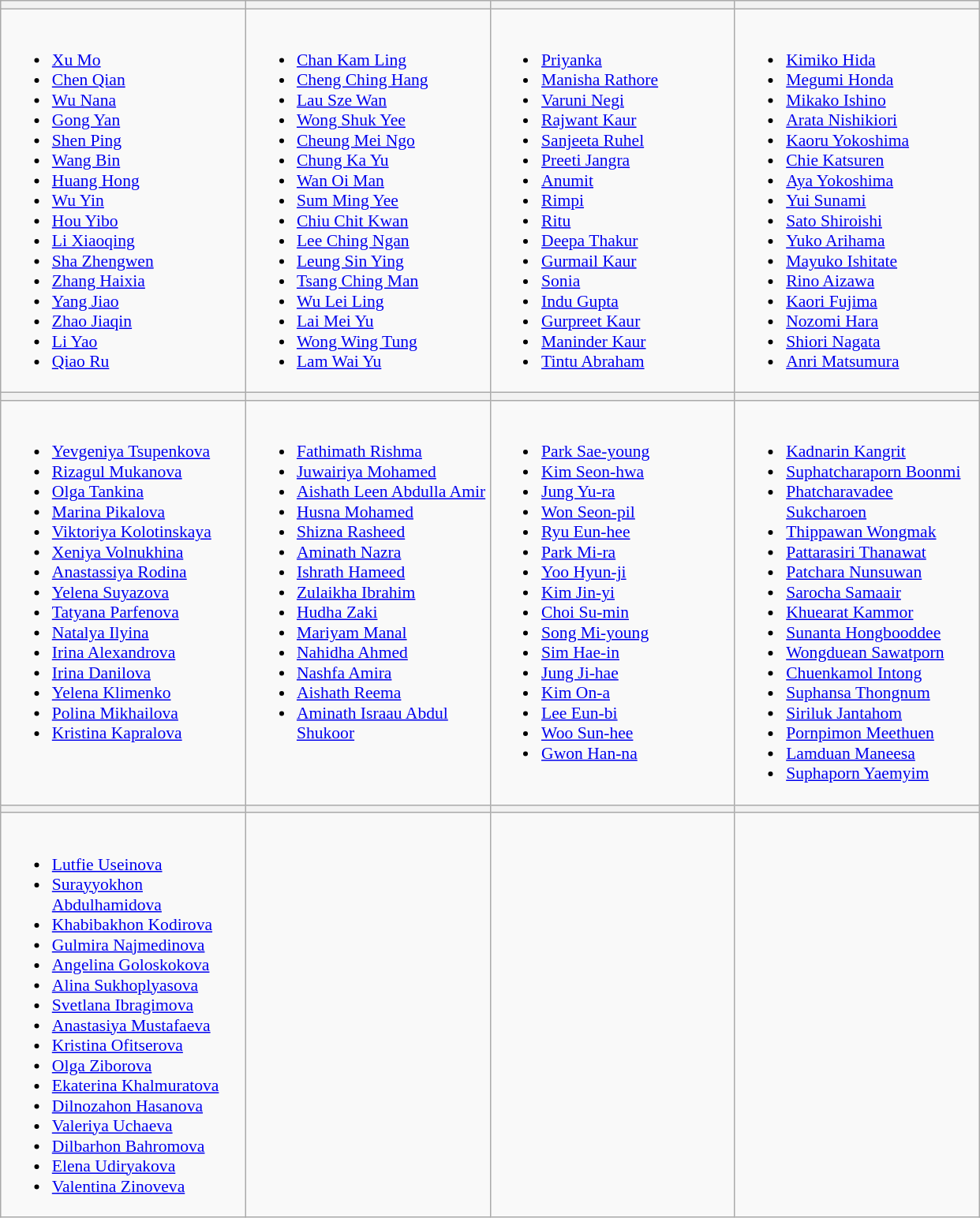<table class="wikitable" style="font-size:90%">
<tr>
<th width=200></th>
<th width=200></th>
<th width=200></th>
<th width=200></th>
</tr>
<tr>
<td valign=top><br><ul><li><a href='#'>Xu Mo</a></li><li><a href='#'>Chen Qian</a></li><li><a href='#'>Wu Nana</a></li><li><a href='#'>Gong Yan</a></li><li><a href='#'>Shen Ping</a></li><li><a href='#'>Wang Bin</a></li><li><a href='#'>Huang Hong</a></li><li><a href='#'>Wu Yin</a></li><li><a href='#'>Hou Yibo</a></li><li><a href='#'>Li Xiaoqing</a></li><li><a href='#'>Sha Zhengwen</a></li><li><a href='#'>Zhang Haixia</a></li><li><a href='#'>Yang Jiao</a></li><li><a href='#'>Zhao Jiaqin</a></li><li><a href='#'>Li Yao</a></li><li><a href='#'>Qiao Ru</a></li></ul></td>
<td valign=top><br><ul><li><a href='#'>Chan Kam Ling</a></li><li><a href='#'>Cheng Ching Hang</a></li><li><a href='#'>Lau Sze Wan</a></li><li><a href='#'>Wong Shuk Yee</a></li><li><a href='#'>Cheung Mei Ngo</a></li><li><a href='#'>Chung Ka Yu</a></li><li><a href='#'>Wan Oi Man</a></li><li><a href='#'>Sum Ming Yee</a></li><li><a href='#'>Chiu Chit Kwan</a></li><li><a href='#'>Lee Ching Ngan</a></li><li><a href='#'>Leung Sin Ying</a></li><li><a href='#'>Tsang Ching Man</a></li><li><a href='#'>Wu Lei Ling</a></li><li><a href='#'>Lai Mei Yu</a></li><li><a href='#'>Wong Wing Tung</a></li><li><a href='#'>Lam Wai Yu</a></li></ul></td>
<td valign=top><br><ul><li><a href='#'>Priyanka</a></li><li><a href='#'>Manisha Rathore</a></li><li><a href='#'>Varuni Negi</a></li><li><a href='#'>Rajwant Kaur</a></li><li><a href='#'>Sanjeeta Ruhel</a></li><li><a href='#'>Preeti Jangra</a></li><li><a href='#'>Anumit</a></li><li><a href='#'>Rimpi</a></li><li><a href='#'>Ritu</a></li><li><a href='#'>Deepa Thakur</a></li><li><a href='#'>Gurmail Kaur</a></li><li><a href='#'>Sonia</a></li><li><a href='#'>Indu Gupta</a></li><li><a href='#'>Gurpreet Kaur</a></li><li><a href='#'>Maninder Kaur</a></li><li><a href='#'>Tintu Abraham</a></li></ul></td>
<td valign=top><br><ul><li><a href='#'>Kimiko Hida</a></li><li><a href='#'>Megumi Honda</a></li><li><a href='#'>Mikako Ishino</a></li><li><a href='#'>Arata Nishikiori</a></li><li><a href='#'>Kaoru Yokoshima</a></li><li><a href='#'>Chie Katsuren</a></li><li><a href='#'>Aya Yokoshima</a></li><li><a href='#'>Yui Sunami</a></li><li><a href='#'>Sato Shiroishi</a></li><li><a href='#'>Yuko Arihama</a></li><li><a href='#'>Mayuko Ishitate</a></li><li><a href='#'>Rino Aizawa</a></li><li><a href='#'>Kaori Fujima</a></li><li><a href='#'>Nozomi Hara</a></li><li><a href='#'>Shiori Nagata</a></li><li><a href='#'>Anri Matsumura</a></li></ul></td>
</tr>
<tr>
<th></th>
<th></th>
<th></th>
<th></th>
</tr>
<tr>
<td valign=top><br><ul><li><a href='#'>Yevgeniya Tsupenkova</a></li><li><a href='#'>Rizagul Mukanova</a></li><li><a href='#'>Olga Tankina</a></li><li><a href='#'>Marina Pikalova</a></li><li><a href='#'>Viktoriya Kolotinskaya</a></li><li><a href='#'>Xeniya Volnukhina</a></li><li><a href='#'>Anastassiya Rodina</a></li><li><a href='#'>Yelena Suyazova</a></li><li><a href='#'>Tatyana Parfenova</a></li><li><a href='#'>Natalya Ilyina</a></li><li><a href='#'>Irina Alexandrova</a></li><li><a href='#'>Irina Danilova</a></li><li><a href='#'>Yelena Klimenko</a></li><li><a href='#'>Polina Mikhailova</a></li><li><a href='#'>Kristina Kapralova</a></li></ul></td>
<td valign=top><br><ul><li><a href='#'>Fathimath Rishma</a></li><li><a href='#'>Juwairiya Mohamed</a></li><li><a href='#'>Aishath Leen Abdulla Amir</a></li><li><a href='#'>Husna Mohamed</a></li><li><a href='#'>Shizna Rasheed</a></li><li><a href='#'>Aminath Nazra</a></li><li><a href='#'>Ishrath Hameed</a></li><li><a href='#'>Zulaikha Ibrahim</a></li><li><a href='#'>Hudha Zaki</a></li><li><a href='#'>Mariyam Manal</a></li><li><a href='#'>Nahidha Ahmed</a></li><li><a href='#'>Nashfa Amira</a></li><li><a href='#'>Aishath Reema</a></li><li><a href='#'>Aminath Israau Abdul Shukoor</a></li></ul></td>
<td valign=top><br><ul><li><a href='#'>Park Sae-young</a></li><li><a href='#'>Kim Seon-hwa</a></li><li><a href='#'>Jung Yu-ra</a></li><li><a href='#'>Won Seon-pil</a></li><li><a href='#'>Ryu Eun-hee</a></li><li><a href='#'>Park Mi-ra</a></li><li><a href='#'>Yoo Hyun-ji</a></li><li><a href='#'>Kim Jin-yi</a></li><li><a href='#'>Choi Su-min</a></li><li><a href='#'>Song Mi-young</a></li><li><a href='#'>Sim Hae-in</a></li><li><a href='#'>Jung Ji-hae</a></li><li><a href='#'>Kim On-a</a></li><li><a href='#'>Lee Eun-bi</a></li><li><a href='#'>Woo Sun-hee</a></li><li><a href='#'>Gwon Han-na</a></li></ul></td>
<td valign=top><br><ul><li><a href='#'>Kadnarin Kangrit</a></li><li><a href='#'>Suphatcharaporn Boonmi</a></li><li><a href='#'>Phatcharavadee Sukcharoen</a></li><li><a href='#'>Thippawan Wongmak</a></li><li><a href='#'>Pattarasiri Thanawat</a></li><li><a href='#'>Patchara Nunsuwan</a></li><li><a href='#'>Sarocha Samaair</a></li><li><a href='#'>Khuearat Kammor</a></li><li><a href='#'>Sunanta Hongbooddee</a></li><li><a href='#'>Wongduean Sawatporn</a></li><li><a href='#'>Chuenkamol Intong</a></li><li><a href='#'>Suphansa Thongnum</a></li><li><a href='#'>Siriluk Jantahom</a></li><li><a href='#'>Pornpimon Meethuen</a></li><li><a href='#'>Lamduan Maneesa</a></li><li><a href='#'>Suphaporn Yaemyim</a></li></ul></td>
</tr>
<tr>
<th></th>
<th></th>
<th></th>
<th></th>
</tr>
<tr>
<td valign=top><br><ul><li><a href='#'>Lutfie Useinova</a></li><li><a href='#'>Surayyokhon Abdulhamidova</a></li><li><a href='#'>Khabibakhon Kodirova</a></li><li><a href='#'>Gulmira Najmedinova</a></li><li><a href='#'>Angelina Goloskokova</a></li><li><a href='#'>Alina Sukhoplyasova</a></li><li><a href='#'>Svetlana Ibragimova</a></li><li><a href='#'>Anastasiya Mustafaeva</a></li><li><a href='#'>Kristina Ofitserova</a></li><li><a href='#'>Olga Ziborova</a></li><li><a href='#'>Ekaterina Khalmuratova</a></li><li><a href='#'>Dilnozahon Hasanova</a></li><li><a href='#'>Valeriya Uchaeva</a></li><li><a href='#'>Dilbarhon Bahromova</a></li><li><a href='#'>Elena Udiryakova</a></li><li><a href='#'>Valentina Zinoveva</a></li></ul></td>
<td valign=top></td>
<td valign=top></td>
<td valign=top></td>
</tr>
</table>
